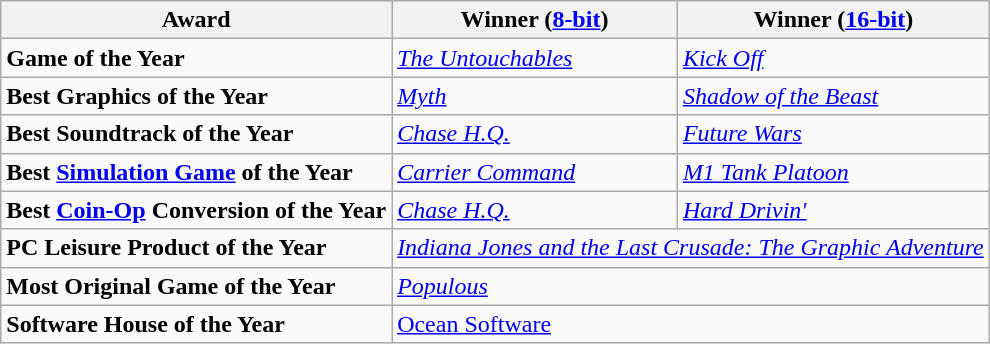<table class="wikitable">
<tr>
<th><strong>Award</strong></th>
<th><strong>Winner (<a href='#'>8-bit</a>)</strong></th>
<th><strong>Winner (<a href='#'>16-bit</a>)</strong></th>
</tr>
<tr>
<td><strong>Game of the Year</strong></td>
<td><em><a href='#'>The Untouchables</a></em></td>
<td><em><a href='#'>Kick Off</a></em></td>
</tr>
<tr>
<td><strong>Best Graphics of the Year</strong></td>
<td><em><a href='#'>Myth</a></em></td>
<td><em><a href='#'>Shadow of the Beast</a> </em></td>
</tr>
<tr>
<td><strong>Best Soundtrack of the Year</strong></td>
<td><em><a href='#'>Chase H.Q.</a></em></td>
<td><em><a href='#'>Future Wars</a></em></td>
</tr>
<tr>
<td><strong>Best <a href='#'>Simulation Game</a> of the Year</strong></td>
<td><em><a href='#'>Carrier Command</a></em></td>
<td><em><a href='#'>M1 Tank Platoon</a></em></td>
</tr>
<tr>
<td><strong>Best <a href='#'>Coin-Op</a> Conversion of the Year</strong></td>
<td><em><a href='#'>Chase H.Q.</a></em></td>
<td><em><a href='#'>Hard Drivin'</a></em></td>
</tr>
<tr>
<td><strong>PC Leisure Product of the Year</strong></td>
<td colspan="2"><em><a href='#'>Indiana Jones and the Last Crusade: The Graphic Adventure</a></em></td>
</tr>
<tr>
<td><strong>Most Original Game of the Year</strong></td>
<td colspan="2"><em><a href='#'>Populous</a></em></td>
</tr>
<tr>
<td><strong>Software House of the Year</strong></td>
<td colspan="2"><a href='#'>Ocean Software</a></td>
</tr>
</table>
